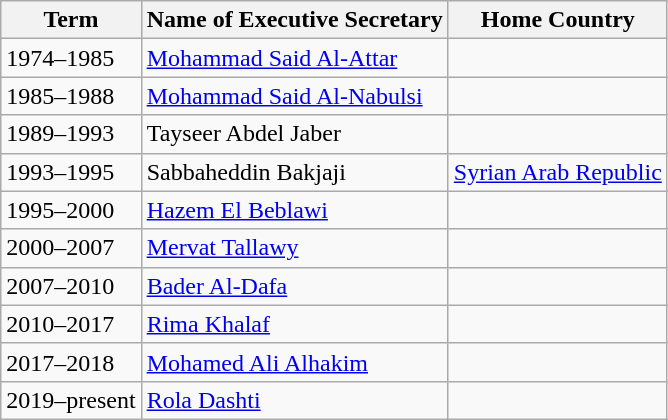<table class="wikitable">
<tr>
<th>Term</th>
<th>Name of Executive Secretary</th>
<th>Home Country</th>
</tr>
<tr>
<td>1974–1985</td>
<td><a href='#'>Mohammad Said Al-Attar</a></td>
<td></td>
</tr>
<tr>
<td>1985–1988</td>
<td><a href='#'>Mohammad Said Al-Nabulsi</a></td>
<td></td>
</tr>
<tr>
<td>1989–1993</td>
<td>Tayseer Abdel Jaber</td>
<td></td>
</tr>
<tr>
<td>1993–1995</td>
<td>Sabbaheddin Bakjaji</td>
<td> <a href='#'>Syrian Arab Republic</a></td>
</tr>
<tr>
<td>1995–2000</td>
<td><a href='#'>Hazem El Beblawi</a></td>
<td></td>
</tr>
<tr>
<td>2000–2007</td>
<td><a href='#'>Mervat Tallawy</a></td>
<td></td>
</tr>
<tr>
<td>2007–2010</td>
<td><a href='#'>Bader Al-Dafa</a></td>
<td></td>
</tr>
<tr>
<td>2010–2017</td>
<td><a href='#'>Rima Khalaf</a></td>
<td></td>
</tr>
<tr>
<td>2017–2018</td>
<td><a href='#'>Mohamed Ali Alhakim</a></td>
<td></td>
</tr>
<tr>
<td>2019–present</td>
<td><a href='#'>Rola Dashti</a></td>
<td></td>
</tr>
</table>
